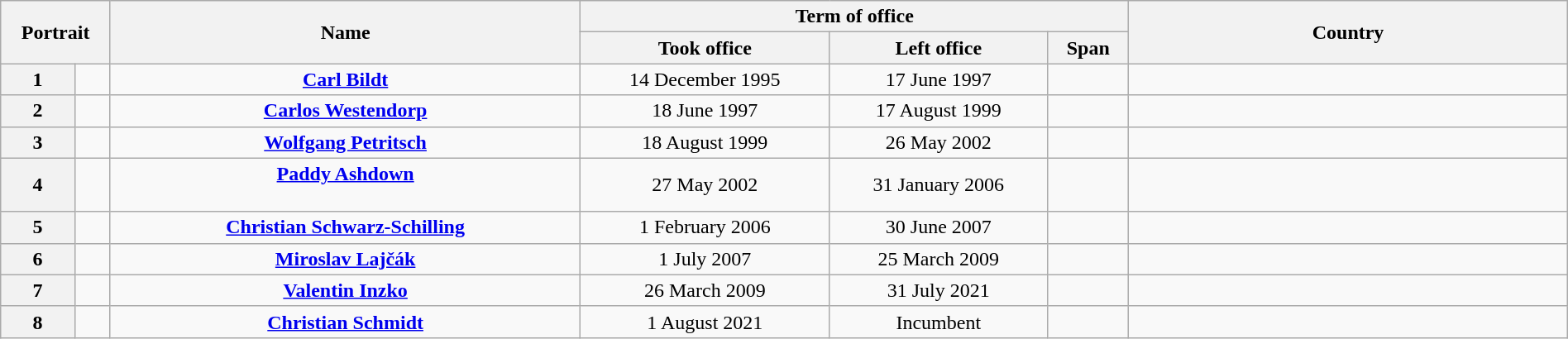<table class="wikitable" style="text-align:center; width:100%; border:1px #AAAAFF solid">
<tr>
<th width=80px rowspan=2 colspan=2>Portrait</th>
<th width=30% rowspan=2>Name<br></th>
<th width=35% colspan=3>Term of office</th>
<th width=28% rowspan=2>Country</th>
</tr>
<tr>
<th>Took office</th>
<th>Left office</th>
<th>Span</th>
</tr>
<tr>
<th><strong>1</strong></th>
<td></td>
<td><strong><a href='#'>Carl Bildt</a></strong><br></td>
<td>14 December 1995</td>
<td>17 June 1997</td>
<td></td>
<td></td>
</tr>
<tr ->
<th><strong>2</strong></th>
<td></td>
<td><strong><a href='#'>Carlos Westendorp</a></strong><br></td>
<td>18 June 1997</td>
<td>17 August 1999</td>
<td></td>
<td></td>
</tr>
<tr ->
<th><strong>3</strong></th>
<td></td>
<td><strong><a href='#'>Wolfgang Petritsch</a></strong><br></td>
<td>18 August 1999</td>
<td>26 May 2002</td>
<td></td>
<td></td>
</tr>
<tr ->
<th><strong>4</strong></th>
<td></td>
<td><a href='#'><strong>Paddy Ashdown</strong><br></a><br></td>
<td>27 May 2002</td>
<td>31 January 2006</td>
<td></td>
<td></td>
</tr>
<tr ->
<th><strong>5</strong></th>
<td></td>
<td><strong><a href='#'>Christian Schwarz-Schilling</a></strong><br></td>
<td>1 February 2006</td>
<td>30 June 2007</td>
<td></td>
<td></td>
</tr>
<tr ->
<th><strong>6</strong></th>
<td></td>
<td><strong><a href='#'>Miroslav Lajčák</a></strong><br></td>
<td>1 July 2007</td>
<td>25 March 2009</td>
<td></td>
<td></td>
</tr>
<tr ->
<th><strong>7</strong></th>
<td></td>
<td><strong><a href='#'>Valentin Inzko</a></strong><br></td>
<td>26 March 2009</td>
<td>31 July 2021</td>
<td></td>
<td></td>
</tr>
<tr ->
<th><strong>8</strong></th>
<td></td>
<td><strong><a href='#'>Christian Schmidt</a></strong><br></td>
<td>1 August 2021</td>
<td>Incumbent</td>
<td></td>
<td></td>
</tr>
</table>
